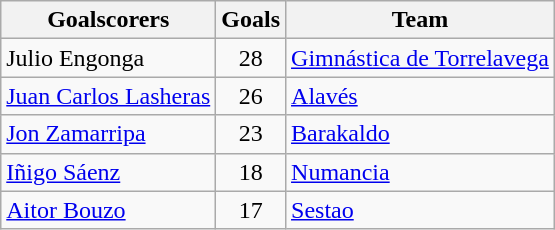<table class="wikitable sortable">
<tr>
<th>Goalscorers</th>
<th>Goals</th>
<th>Team</th>
</tr>
<tr>
<td> Julio Engonga</td>
<td align=center>28</td>
<td><a href='#'>Gimnástica de Torrelavega</a></td>
</tr>
<tr>
<td> <a href='#'>Juan Carlos Lasheras</a></td>
<td align=center>26</td>
<td><a href='#'>Alavés</a></td>
</tr>
<tr>
<td> <a href='#'>Jon Zamarripa</a></td>
<td align=center>23</td>
<td><a href='#'>Barakaldo</a></td>
</tr>
<tr>
<td> <a href='#'>Iñigo Sáenz</a></td>
<td align=center>18</td>
<td><a href='#'>Numancia</a></td>
</tr>
<tr>
<td> <a href='#'>Aitor Bouzo</a></td>
<td align=center>17</td>
<td><a href='#'>Sestao</a></td>
</tr>
</table>
